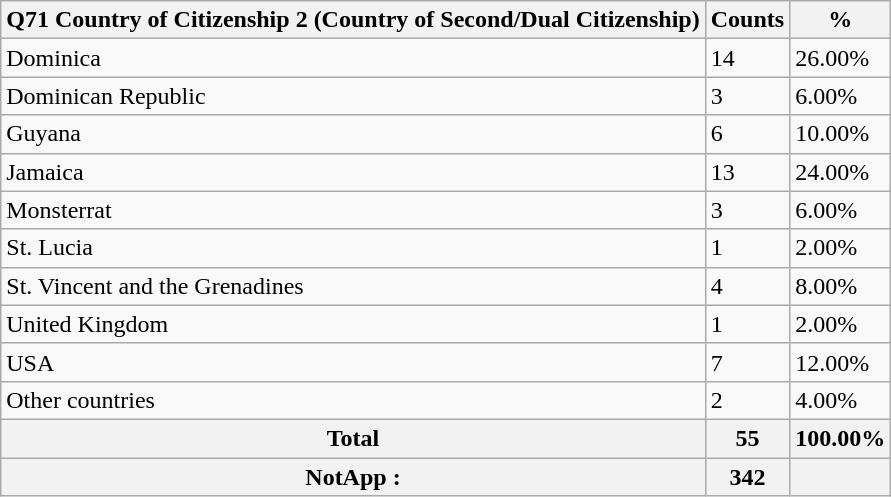<table class="wikitable sortable">
<tr>
<th>Q71 Country of Citizenship 2 (Country of Second/Dual Citizenship)</th>
<th>Counts</th>
<th>%</th>
</tr>
<tr>
<td>Dominica</td>
<td>14</td>
<td>26.00%</td>
</tr>
<tr>
<td>Dominican Republic</td>
<td>3</td>
<td>6.00%</td>
</tr>
<tr>
<td>Guyana</td>
<td>6</td>
<td>10.00%</td>
</tr>
<tr>
<td>Jamaica</td>
<td>13</td>
<td>24.00%</td>
</tr>
<tr>
<td>Monsterrat</td>
<td>3</td>
<td>6.00%</td>
</tr>
<tr>
<td>St. Lucia</td>
<td>1</td>
<td>2.00%</td>
</tr>
<tr>
<td>St. Vincent and the Grenadines</td>
<td>4</td>
<td>8.00%</td>
</tr>
<tr>
<td>United Kingdom</td>
<td>1</td>
<td>2.00%</td>
</tr>
<tr>
<td>USA</td>
<td>7</td>
<td>12.00%</td>
</tr>
<tr>
<td>Other countries</td>
<td>2</td>
<td>4.00%</td>
</tr>
<tr>
<th>Total</th>
<th>55</th>
<th>100.00%</th>
</tr>
<tr>
<th>NotApp :</th>
<th>342</th>
<th></th>
</tr>
</table>
